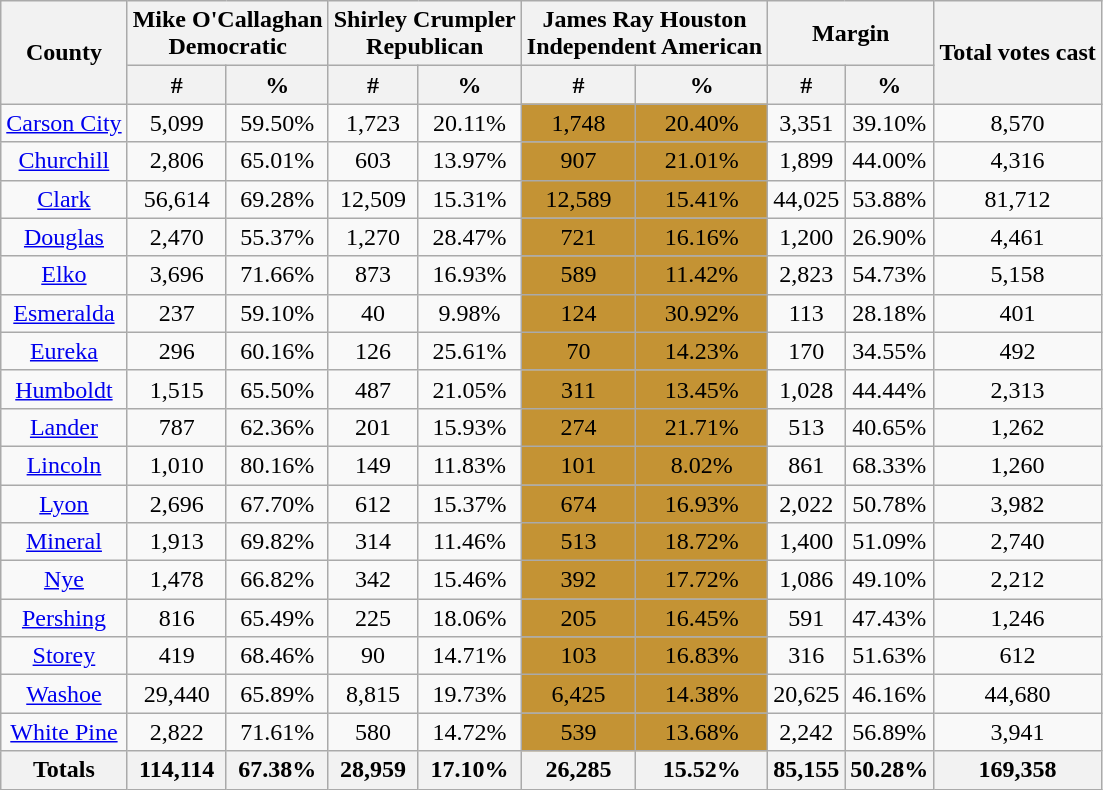<table class="wikitable sortable" style="text-align:center">
<tr>
<th rowspan="2">County</th>
<th style="text-align:center;" colspan="2">Mike O'Callaghan<br>Democratic</th>
<th style="text-align:center;" colspan="2">Shirley Crumpler<br>Republican</th>
<th style="text-align:center;" colspan="2">James Ray Houston<br>Independent American</th>
<th style="text-align:center;" colspan="2">Margin</th>
<th style="text-align:center;" rowspan="2">Total votes cast</th>
</tr>
<tr>
<th style="text-align:center;" data-sort-type="number">#</th>
<th style="text-align:center;" data-sort-type="number">%</th>
<th style="text-align:center;" data-sort-type="number">#</th>
<th style="text-align:center;" data-sort-type="number">%</th>
<th style="text-align:center;" data-sort-type="number">#</th>
<th style="text-align:center;" data-sort-type="number">%</th>
<th style="text-align:center;" data-sort-type="number">#</th>
<th style="text-align:center;" data-sort-type="number">%</th>
</tr>
<tr style="text-align:center;">
<td><a href='#'>Carson City</a></td>
<td>5,099</td>
<td>59.50%</td>
<td>1,723</td>
<td>20.11%</td>
<td bgcolor="#c49334">1,748</td>
<td bgcolor="#c49334">20.40%</td>
<td>3,351</td>
<td>39.10%</td>
<td>8,570</td>
</tr>
<tr style="text-align:center;">
<td><a href='#'>Churchill</a></td>
<td>2,806</td>
<td>65.01%</td>
<td>603</td>
<td>13.97%</td>
<td bgcolor="#c49334">907</td>
<td bgcolor="#c49334">21.01%</td>
<td>1,899</td>
<td>44.00%</td>
<td>4,316</td>
</tr>
<tr style="text-align:center;">
<td><a href='#'>Clark</a></td>
<td>56,614</td>
<td>69.28%</td>
<td>12,509</td>
<td>15.31%</td>
<td bgcolor="#c49334">12,589</td>
<td bgcolor="#c49334">15.41%</td>
<td>44,025</td>
<td>53.88%</td>
<td>81,712</td>
</tr>
<tr style="text-align:center;">
<td><a href='#'>Douglas</a></td>
<td>2,470</td>
<td>55.37%</td>
<td>1,270</td>
<td>28.47%</td>
<td bgcolor="#c49334">721</td>
<td bgcolor="#c49334">16.16%</td>
<td>1,200</td>
<td>26.90%</td>
<td>4,461</td>
</tr>
<tr style="text-align:center;">
<td><a href='#'>Elko</a></td>
<td>3,696</td>
<td>71.66%</td>
<td>873</td>
<td>16.93%</td>
<td bgcolor="#c49334">589</td>
<td bgcolor="#c49334">11.42%</td>
<td>2,823</td>
<td>54.73%</td>
<td>5,158</td>
</tr>
<tr style="text-align:center;">
<td><a href='#'>Esmeralda</a></td>
<td>237</td>
<td>59.10%</td>
<td>40</td>
<td>9.98%</td>
<td bgcolor="#c49334">124</td>
<td bgcolor="#c49334">30.92%</td>
<td>113</td>
<td>28.18%</td>
<td>401</td>
</tr>
<tr style="text-align:center;">
<td><a href='#'>Eureka</a></td>
<td>296</td>
<td>60.16%</td>
<td>126</td>
<td>25.61%</td>
<td bgcolor="#c49334">70</td>
<td bgcolor="#c49334">14.23%</td>
<td>170</td>
<td>34.55%</td>
<td>492</td>
</tr>
<tr style="text-align:center;">
<td><a href='#'>Humboldt</a></td>
<td>1,515</td>
<td>65.50%</td>
<td>487</td>
<td>21.05%</td>
<td bgcolor="#c49334">311</td>
<td bgcolor="#c49334">13.45%</td>
<td>1,028</td>
<td>44.44%</td>
<td>2,313</td>
</tr>
<tr style="text-align:center;">
<td><a href='#'>Lander</a></td>
<td>787</td>
<td>62.36%</td>
<td>201</td>
<td>15.93%</td>
<td bgcolor="#c49334">274</td>
<td bgcolor="#c49334">21.71%</td>
<td>513</td>
<td>40.65%</td>
<td>1,262</td>
</tr>
<tr style="text-align:center;">
<td><a href='#'>Lincoln</a></td>
<td>1,010</td>
<td>80.16%</td>
<td>149</td>
<td>11.83%</td>
<td bgcolor="#c49334">101</td>
<td bgcolor="#c49334">8.02%</td>
<td>861</td>
<td>68.33%</td>
<td>1,260</td>
</tr>
<tr style="text-align:center;">
<td><a href='#'>Lyon</a></td>
<td>2,696</td>
<td>67.70%</td>
<td>612</td>
<td>15.37%</td>
<td bgcolor="#c49334">674</td>
<td bgcolor="#c49334">16.93%</td>
<td>2,022</td>
<td>50.78%</td>
<td>3,982</td>
</tr>
<tr style="text-align:center;">
<td><a href='#'>Mineral</a></td>
<td>1,913</td>
<td>69.82%</td>
<td>314</td>
<td>11.46%</td>
<td bgcolor="#c49334">513</td>
<td bgcolor="#c49334">18.72%</td>
<td>1,400</td>
<td>51.09%</td>
<td>2,740</td>
</tr>
<tr style="text-align:center;">
<td><a href='#'>Nye</a></td>
<td>1,478</td>
<td>66.82%</td>
<td>342</td>
<td>15.46%</td>
<td bgcolor="#c49334">392</td>
<td bgcolor="#c49334">17.72%</td>
<td>1,086</td>
<td>49.10%</td>
<td>2,212</td>
</tr>
<tr style="text-align:center;">
<td><a href='#'>Pershing</a></td>
<td>816</td>
<td>65.49%</td>
<td>225</td>
<td>18.06%</td>
<td bgcolor="#c49334">205</td>
<td bgcolor="#c49334">16.45%</td>
<td>591</td>
<td>47.43%</td>
<td>1,246</td>
</tr>
<tr style="text-align:center;">
<td><a href='#'>Storey</a></td>
<td>419</td>
<td>68.46%</td>
<td>90</td>
<td>14.71%</td>
<td bgcolor="#c49334">103</td>
<td bgcolor="#c49334">16.83%</td>
<td>316</td>
<td>51.63%</td>
<td>612</td>
</tr>
<tr style="text-align:center;">
<td><a href='#'>Washoe</a></td>
<td>29,440</td>
<td>65.89%</td>
<td>8,815</td>
<td>19.73%</td>
<td bgcolor="#c49334">6,425</td>
<td bgcolor="#c49334">14.38%</td>
<td>20,625</td>
<td>46.16%</td>
<td>44,680</td>
</tr>
<tr style="text-align:center;">
<td><a href='#'>White Pine</a></td>
<td>2,822</td>
<td>71.61%</td>
<td>580</td>
<td>14.72%</td>
<td bgcolor="#c49334">539</td>
<td bgcolor="#c49334">13.68%</td>
<td>2,242</td>
<td>56.89%</td>
<td>3,941</td>
</tr>
<tr style="text-align:center;">
<th>Totals</th>
<th>114,114</th>
<th>67.38%</th>
<th>28,959</th>
<th>17.10%</th>
<th>26,285</th>
<th>15.52%</th>
<th>85,155</th>
<th>50.28%</th>
<th>169,358</th>
</tr>
</table>
